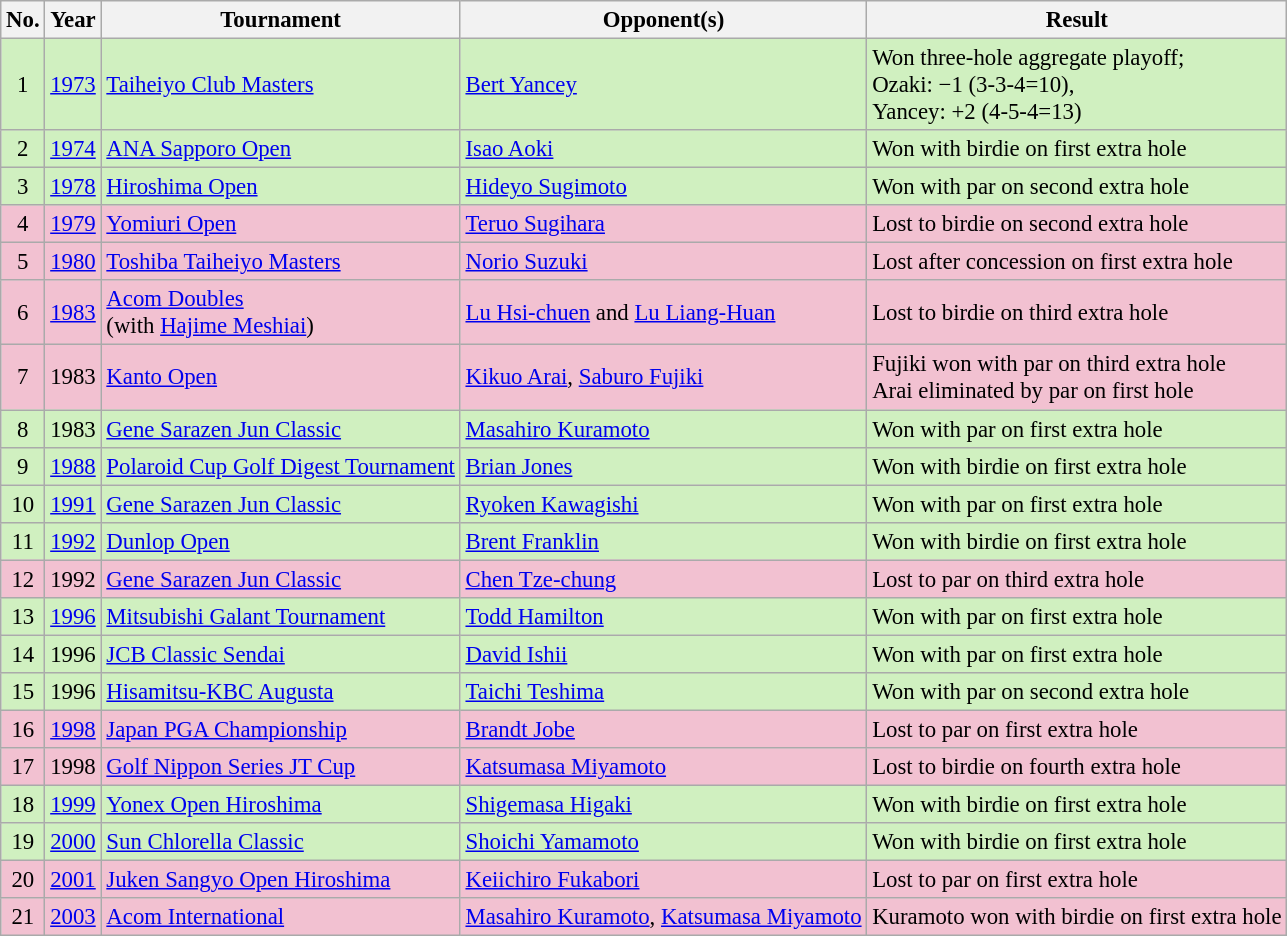<table class="wikitable" style="font-size:95%;">
<tr>
<th>No.</th>
<th>Year</th>
<th>Tournament</th>
<th>Opponent(s)</th>
<th>Result</th>
</tr>
<tr style="background:#D0F0C0;">
<td align=center>1</td>
<td><a href='#'>1973</a></td>
<td><a href='#'>Taiheiyo Club Masters</a></td>
<td> <a href='#'>Bert Yancey</a></td>
<td>Won three-hole aggregate playoff;<br>Ozaki: −1 (3-3-4=10),<br>Yancey: +2 (4-5-4=13)</td>
</tr>
<tr style="background:#D0F0C0;">
<td align=center>2</td>
<td><a href='#'>1974</a></td>
<td><a href='#'>ANA Sapporo Open</a></td>
<td> <a href='#'>Isao Aoki</a></td>
<td>Won with birdie on first extra hole</td>
</tr>
<tr style="background:#D0F0C0;">
<td align=center>3</td>
<td><a href='#'>1978</a></td>
<td><a href='#'>Hiroshima Open</a></td>
<td> <a href='#'>Hideyo Sugimoto</a></td>
<td>Won with par on second extra hole</td>
</tr>
<tr style="background:#F2C1D1;">
<td align=center>4</td>
<td><a href='#'>1979</a></td>
<td><a href='#'>Yomiuri Open</a></td>
<td> <a href='#'>Teruo Sugihara</a></td>
<td>Lost to birdie on second extra hole</td>
</tr>
<tr style="background:#F2C1D1;">
<td align=center>5</td>
<td><a href='#'>1980</a></td>
<td><a href='#'>Toshiba Taiheiyo Masters</a></td>
<td> <a href='#'>Norio Suzuki</a></td>
<td>Lost after concession on first extra hole</td>
</tr>
<tr style="background:#F2C1D1;">
<td align=center>6</td>
<td><a href='#'>1983</a></td>
<td><a href='#'>Acom Doubles</a><br>(with  <a href='#'>Hajime Meshiai</a>)</td>
<td> <a href='#'>Lu Hsi-chuen</a> and  <a href='#'>Lu Liang-Huan</a></td>
<td>Lost to birdie on third extra hole</td>
</tr>
<tr style="background:#F2C1D1;">
<td align=center>7</td>
<td>1983</td>
<td><a href='#'>Kanto Open</a></td>
<td> <a href='#'>Kikuo Arai</a>,  <a href='#'>Saburo Fujiki</a></td>
<td>Fujiki won with par on third extra hole<br>Arai eliminated by par on first hole</td>
</tr>
<tr style="background:#D0F0C0;">
<td align=center>8</td>
<td>1983</td>
<td><a href='#'>Gene Sarazen Jun Classic</a></td>
<td> <a href='#'>Masahiro Kuramoto</a></td>
<td>Won with par on first extra hole</td>
</tr>
<tr style="background:#D0F0C0;">
<td align=center>9</td>
<td><a href='#'>1988</a></td>
<td><a href='#'>Polaroid Cup Golf Digest Tournament</a></td>
<td> <a href='#'>Brian Jones</a></td>
<td>Won with birdie on first extra hole</td>
</tr>
<tr style="background:#D0F0C0;">
<td align=center>10</td>
<td><a href='#'>1991</a></td>
<td><a href='#'>Gene Sarazen Jun Classic</a></td>
<td> <a href='#'>Ryoken Kawagishi</a></td>
<td>Won with par on first extra hole</td>
</tr>
<tr style="background:#D0F0C0;">
<td align=center>11</td>
<td><a href='#'>1992</a></td>
<td><a href='#'>Dunlop Open</a></td>
<td> <a href='#'>Brent Franklin</a></td>
<td>Won with birdie on first extra hole</td>
</tr>
<tr style="background:#F2C1D1;">
<td align=center>12</td>
<td>1992</td>
<td><a href='#'>Gene Sarazen Jun Classic</a></td>
<td> <a href='#'>Chen Tze-chung</a></td>
<td>Lost to par on third extra hole</td>
</tr>
<tr style="background:#D0F0C0;">
<td align=center>13</td>
<td><a href='#'>1996</a></td>
<td><a href='#'>Mitsubishi Galant Tournament</a></td>
<td> <a href='#'>Todd Hamilton</a></td>
<td>Won with par on first extra hole</td>
</tr>
<tr style="background:#D0F0C0;">
<td align=center>14</td>
<td>1996</td>
<td><a href='#'>JCB Classic Sendai</a></td>
<td> <a href='#'>David Ishii</a></td>
<td>Won with par on first extra hole</td>
</tr>
<tr style="background:#D0F0C0;">
<td align=center>15</td>
<td>1996</td>
<td><a href='#'>Hisamitsu-KBC Augusta</a></td>
<td> <a href='#'>Taichi Teshima</a></td>
<td>Won with par on second extra hole</td>
</tr>
<tr style="background:#F2C1D1;">
<td align=center>16</td>
<td><a href='#'>1998</a></td>
<td><a href='#'>Japan PGA Championship</a></td>
<td> <a href='#'>Brandt Jobe</a></td>
<td>Lost to par on first extra hole</td>
</tr>
<tr style="background:#F2C1D1;">
<td align=center>17</td>
<td>1998</td>
<td><a href='#'>Golf Nippon Series JT Cup</a></td>
<td> <a href='#'>Katsumasa Miyamoto</a></td>
<td>Lost to birdie on fourth extra hole</td>
</tr>
<tr style="background:#D0F0C0;">
<td align=center>18</td>
<td><a href='#'>1999</a></td>
<td><a href='#'>Yonex Open Hiroshima</a></td>
<td> <a href='#'>Shigemasa Higaki</a></td>
<td>Won with birdie on first extra hole</td>
</tr>
<tr style="background:#D0F0C0;">
<td align=center>19</td>
<td><a href='#'>2000</a></td>
<td><a href='#'>Sun Chlorella Classic</a></td>
<td> <a href='#'>Shoichi Yamamoto</a></td>
<td>Won with birdie on first extra hole</td>
</tr>
<tr style="background:#F2C1D1;">
<td align=center>20</td>
<td><a href='#'>2001</a></td>
<td><a href='#'>Juken Sangyo Open Hiroshima</a></td>
<td> <a href='#'>Keiichiro Fukabori</a></td>
<td>Lost to par on first extra hole</td>
</tr>
<tr style="background:#F2C1D1;">
<td align=center>21</td>
<td><a href='#'>2003</a></td>
<td><a href='#'>Acom International</a></td>
<td> <a href='#'>Masahiro Kuramoto</a>,  <a href='#'>Katsumasa Miyamoto</a></td>
<td>Kuramoto won with birdie on first extra hole</td>
</tr>
</table>
